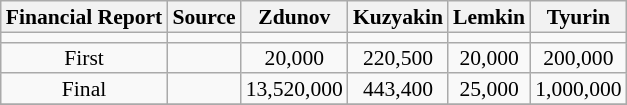<table class="wikitable" style="text-align:center; font-size:90%; line-height:14px">
<tr>
<th>Financial Report</th>
<th>Source</th>
<th>Zdunov</th>
<th>Kuzyakin</th>
<th>Lemkin</th>
<th>Tyurin</th>
</tr>
<tr>
<td></td>
<td></td>
<td bgcolor=></td>
<td bgcolor=></td>
<td bgcolor=></td>
<td bgcolor=></td>
</tr>
<tr align=center>
<td>First</td>
<td></td>
<td>20,000</td>
<td>220,500</td>
<td>20,000</td>
<td>200,000</td>
</tr>
<tr>
<td>Final</td>
<td></td>
<td>13,520,000</td>
<td>443,400</td>
<td>25,000</td>
<td>1,000,000</td>
</tr>
<tr>
</tr>
</table>
